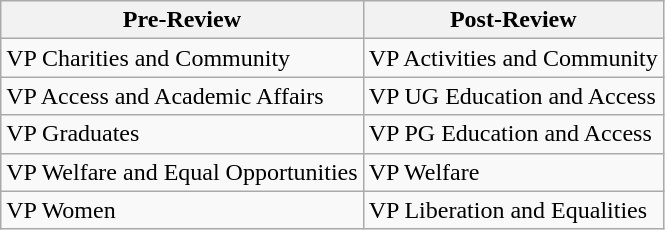<table class="wikitable">
<tr>
<th>Pre-Review</th>
<th>Post-Review</th>
</tr>
<tr>
<td>VP Charities and Community</td>
<td>VP Activities and Community</td>
</tr>
<tr>
<td>VP Access and Academic Affairs</td>
<td>VP UG Education and Access</td>
</tr>
<tr>
<td>VP Graduates</td>
<td>VP PG Education and Access</td>
</tr>
<tr>
<td>VP Welfare and Equal Opportunities</td>
<td>VP Welfare</td>
</tr>
<tr>
<td>VP Women</td>
<td>VP Liberation and Equalities</td>
</tr>
</table>
